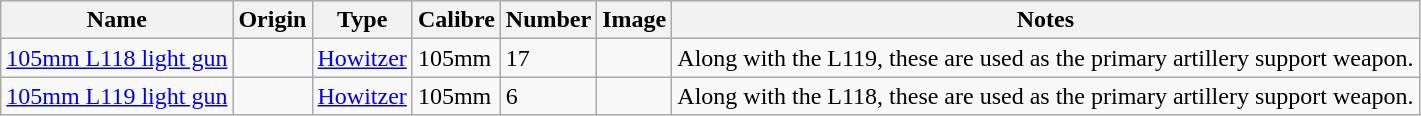<table class="wikitable">
<tr>
<th style="align: center;">Name</th>
<th>Origin</th>
<th>Type</th>
<th>Calibre</th>
<th>Number</th>
<th>Image</th>
<th>Notes</th>
</tr>
<tr>
<td><a href='#'>105mm L118 light gun</a></td>
<td></td>
<td><a href='#'>Howitzer</a></td>
<td>105mm</td>
<td>17</td>
<td></td>
<td>Along with the L119, these are used as the primary artillery support weapon.</td>
</tr>
<tr>
<td><a href='#'>105mm L119 light gun</a></td>
<td></td>
<td><a href='#'>Howitzer</a></td>
<td>105mm</td>
<td>6</td>
<td></td>
<td>Along with the L118, these are used as the primary artillery support weapon.</td>
</tr>
</table>
